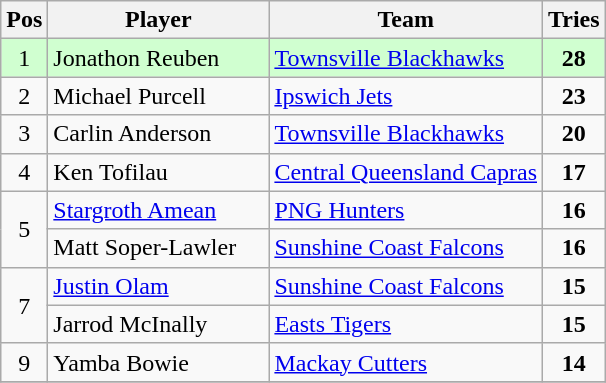<table class="wikitable" style="text-align: center;">
<tr>
<th>Pos</th>
<th width=140>Player</th>
<th>Team</th>
<th>Tries</th>
</tr>
<tr bgcolor="#d0ffd0">
<td rowspan = 1>1</td>
<td align="left">Jonathon Reuben</td>
<td align="left"> <a href='#'>Townsville Blackhawks</a></td>
<td><strong>28</strong></td>
</tr>
<tr>
<td rowspan = 1>2</td>
<td align="left">Michael Purcell</td>
<td align="left"> <a href='#'>Ipswich Jets</a></td>
<td><strong>23</strong></td>
</tr>
<tr>
<td rowspan = 1>3</td>
<td align="left">Carlin Anderson</td>
<td align="left"> <a href='#'>Townsville Blackhawks</a></td>
<td><strong>20</strong></td>
</tr>
<tr>
<td rowspan = 1>4</td>
<td align="left">Ken Tofilau</td>
<td align="left"> <a href='#'>Central Queensland Capras</a></td>
<td><strong>17</strong></td>
</tr>
<tr>
<td rowspan = 2>5</td>
<td align="left"><a href='#'>Stargroth Amean</a></td>
<td align="left"> <a href='#'>PNG Hunters</a></td>
<td><strong>16</strong></td>
</tr>
<tr>
<td align="left">Matt Soper-Lawler</td>
<td align="left"> <a href='#'>Sunshine Coast Falcons</a></td>
<td><strong>16</strong></td>
</tr>
<tr>
<td rowspan = 2>7</td>
<td align="left"><a href='#'>Justin Olam</a></td>
<td align="left"> <a href='#'>Sunshine Coast Falcons</a></td>
<td><strong>15</strong></td>
</tr>
<tr>
<td align="left">Jarrod McInally</td>
<td align="left"> <a href='#'>Easts Tigers</a></td>
<td><strong>15</strong></td>
</tr>
<tr>
<td rowspan = 1>9</td>
<td align="left">Yamba Bowie</td>
<td align="left"> <a href='#'>Mackay Cutters</a></td>
<td><strong>14</strong></td>
</tr>
<tr>
</tr>
</table>
